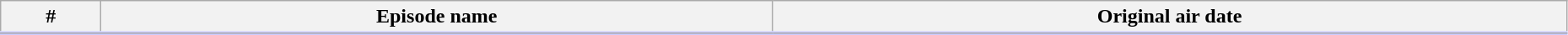<table class="wikitable"  style="width:98%; background:#fff;">
<tr style="border-bottom:3px solid #CCF">
<th>#</th>
<th>Episode name</th>
<th>Original air date</th>
</tr>
<tr>
</tr>
</table>
